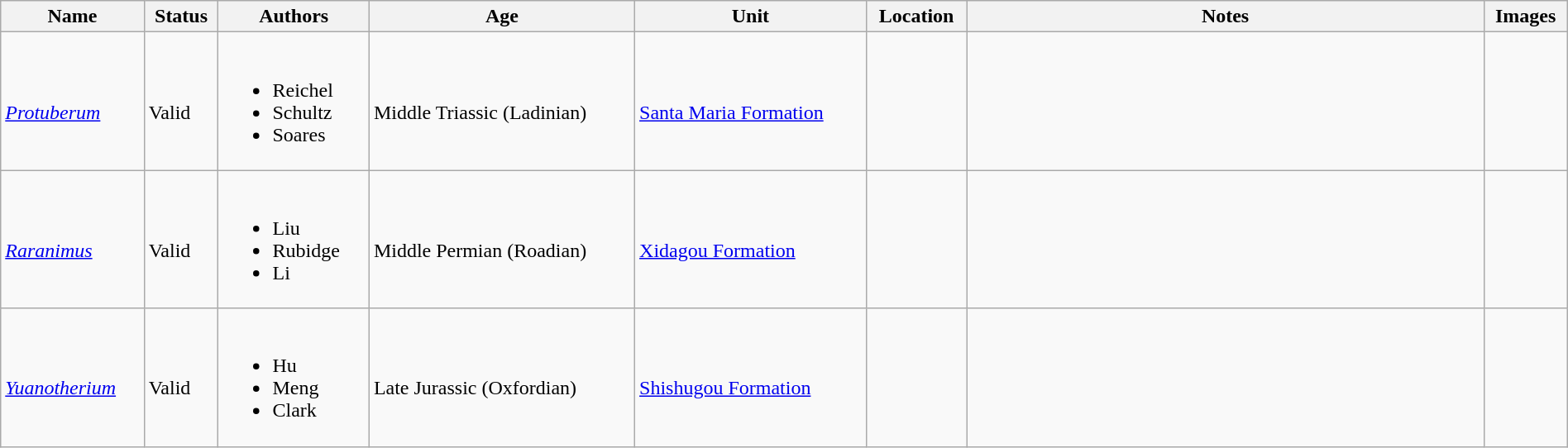<table class="wikitable sortable" align="center" width="100%">
<tr>
<th>Name</th>
<th>Status</th>
<th>Authors</th>
<th>Age</th>
<th>Unit</th>
<th>Location</th>
<th width="33%" class="unsortable">Notes</th>
<th class="unsortable">Images</th>
</tr>
<tr>
<td><br><em><a href='#'>Protuberum</a></em></td>
<td><br>Valid</td>
<td><br><ul><li>Reichel</li><li>Schultz</li><li>Soares</li></ul></td>
<td><br>Middle Triassic (Ladinian)</td>
<td><br><a href='#'>Santa Maria Formation</a></td>
<td><br></td>
<td></td>
<td></td>
</tr>
<tr>
<td><br><em><a href='#'>Raranimus</a></em></td>
<td><br>Valid</td>
<td><br><ul><li>Liu</li><li>Rubidge</li><li>Li</li></ul></td>
<td><br>Middle Permian (Roadian)</td>
<td><br><a href='#'>Xidagou Formation</a></td>
<td><br></td>
<td></td>
<td><br></td>
</tr>
<tr>
<td><br><em><a href='#'>Yuanotherium</a></em></td>
<td><br>Valid</td>
<td><br><ul><li>Hu</li><li>Meng</li><li>Clark</li></ul></td>
<td><br>Late Jurassic (Oxfordian)</td>
<td><br><a href='#'>Shishugou Formation</a></td>
<td><br></td>
<td></td>
<td></td>
</tr>
</table>
